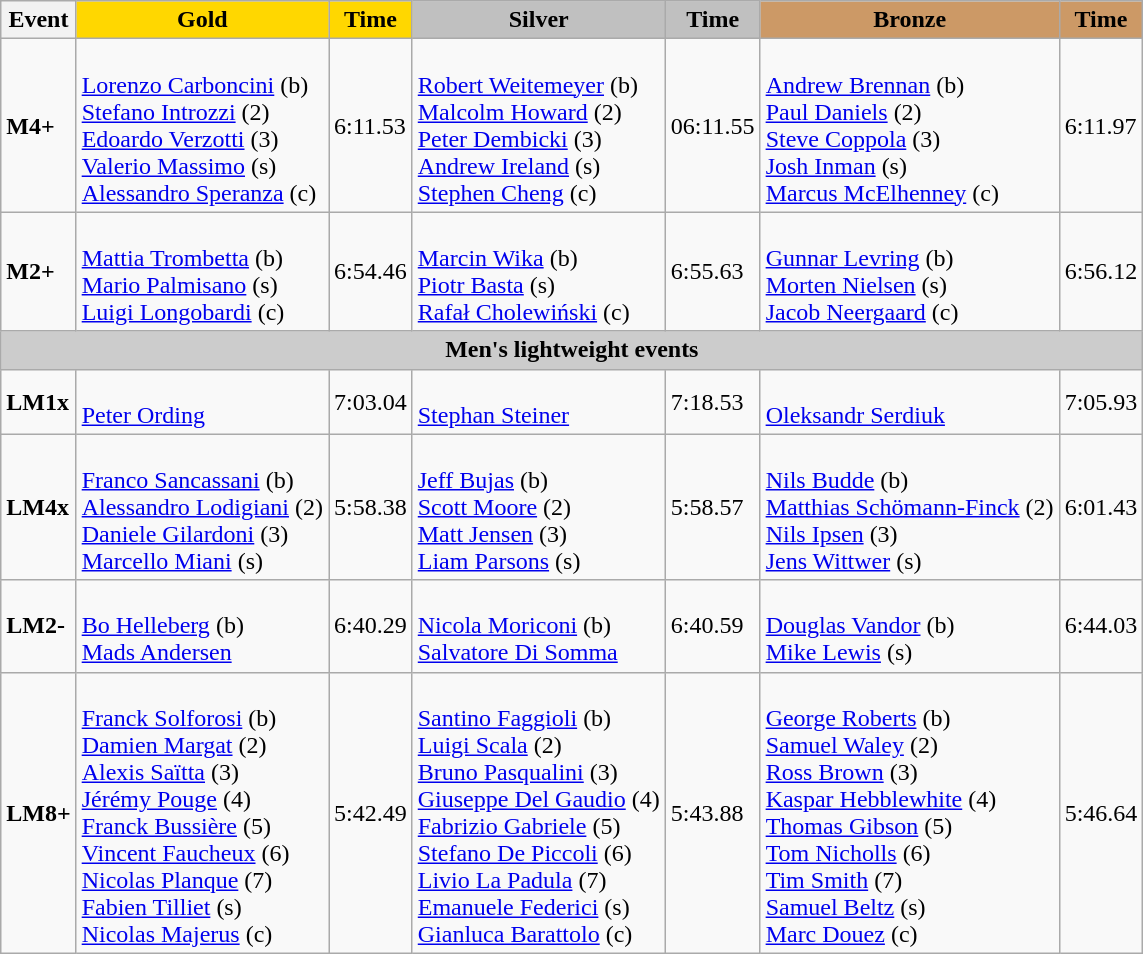<table class="wikitable">
<tr>
<th>Event</th>
<th style="text-align:center;background-color:gold;">Gold</th>
<th style="text-align:center;background-color:gold;">Time</th>
<th style="text-align:center;background-color:silver;">Silver</th>
<th style="text-align:center;background-color:silver;">Time</th>
<th style="text-align:center;background-color:#CC9966;">Bronze</th>
<th style="text-align:center;background-color:#CC9966;">Time</th>
</tr>
<tr>
<td><strong>M4+</strong></td>
<td> <br><a href='#'>Lorenzo Carboncini</a> (b)<br><a href='#'>Stefano Introzzi</a> (2)<br><a href='#'>Edoardo Verzotti</a> (3)<br><a href='#'>Valerio Massimo</a> (s)<br><a href='#'>Alessandro Speranza</a> (c)</td>
<td>6:11.53</td>
<td> <br><a href='#'>Robert Weitemeyer</a> (b)<br><a href='#'>Malcolm Howard</a> (2)<br><a href='#'>Peter Dembicki</a> (3)<br><a href='#'>Andrew Ireland</a> (s)<br><a href='#'>Stephen Cheng</a> (c)</td>
<td>06:11.55</td>
<td> <br><a href='#'>Andrew Brennan</a> (b)<br><a href='#'>Paul Daniels</a> (2)<br><a href='#'>Steve Coppola</a> (3) <br><a href='#'>Josh Inman</a> (s)<br><a href='#'>Marcus McElhenney</a> (c)</td>
<td>6:11.97</td>
</tr>
<tr>
<td><strong>M2+</strong></td>
<td> <br><a href='#'>Mattia Trombetta</a> (b)<br><a href='#'>Mario Palmisano</a> (s)<br><a href='#'>Luigi Longobardi</a> (c)</td>
<td>6:54.46</td>
<td> <br><a href='#'>Marcin Wika</a> (b)<br><a href='#'>Piotr Basta</a> (s)<br><a href='#'>Rafał Cholewiński</a> (c)</td>
<td>6:55.63</td>
<td> <br><a href='#'>Gunnar Levring</a> (b)<br><a href='#'>Morten Nielsen</a> (s)<br><a href='#'>Jacob Neergaard</a> (c)</td>
<td>6:56.12</td>
</tr>
<tr>
<th colspan="7" style="background-color:#CCC;">Men's lightweight events</th>
</tr>
<tr>
<td><strong>LM1x</strong></td>
<td> <br><a href='#'>Peter Ording</a></td>
<td>7:03.04</td>
<td> <br><a href='#'>Stephan Steiner</a></td>
<td>7:18.53</td>
<td> <br><a href='#'>Oleksandr Serdiuk</a></td>
<td>7:05.93</td>
</tr>
<tr>
<td><strong>LM4x</strong></td>
<td> <br><a href='#'>Franco Sancassani</a> (b)<br><a href='#'>Alessandro Lodigiani</a> (2)<br><a href='#'>Daniele Gilardoni</a> (3)<br><a href='#'>Marcello Miani</a> (s)</td>
<td>5:58.38</td>
<td> <br><a href='#'>Jeff Bujas</a> (b)<br><a href='#'>Scott Moore</a> (2)<br><a href='#'>Matt Jensen</a> (3)<br><a href='#'>Liam Parsons</a> (s)</td>
<td>5:58.57</td>
<td> <br><a href='#'>Nils Budde</a> (b)<br><a href='#'>Matthias Schömann-Finck</a> (2)<br><a href='#'>Nils Ipsen</a> (3)<br><a href='#'>Jens Wittwer</a> (s)</td>
<td>6:01.43</td>
</tr>
<tr>
<td><strong>LM2-</strong></td>
<td> <br><a href='#'>Bo Helleberg</a> (b)<br><a href='#'>Mads Andersen</a></td>
<td>6:40.29</td>
<td> <br><a href='#'>Nicola Moriconi</a> (b)<br><a href='#'>Salvatore Di Somma</a></td>
<td>6:40.59</td>
<td> <br><a href='#'>Douglas Vandor</a> (b)<br><a href='#'>Mike Lewis</a> (s)</td>
<td>6:44.03</td>
</tr>
<tr>
<td><strong>LM8+</strong></td>
<td> <br><a href='#'>Franck Solforosi</a> (b)<br><a href='#'>Damien Margat</a> (2)<br><a href='#'>Alexis Saïtta</a> (3)<br><a href='#'>Jérémy Pouge</a> (4)<br><a href='#'>Franck Bussière</a> (5)<br><a href='#'>Vincent Faucheux</a> (6)<br><a href='#'>Nicolas Planque</a> (7)<br><a href='#'>Fabien Tilliet</a> (s)<br><a href='#'>Nicolas Majerus</a> (c)</td>
<td>5:42.49</td>
<td> <br><a href='#'>Santino Faggioli</a> (b)<br><a href='#'>Luigi Scala</a> (2)<br><a href='#'>Bruno Pasqualini</a> (3)<br><a href='#'>Giuseppe Del Gaudio</a> (4)<br><a href='#'>Fabrizio Gabriele</a> (5)<br><a href='#'>Stefano De Piccoli</a> (6)<br><a href='#'>Livio La Padula</a> (7)<br><a href='#'>Emanuele Federici</a> (s)<br><a href='#'>Gianluca Barattolo</a> (c)</td>
<td>5:43.88</td>
<td> <br><a href='#'>George Roberts</a> (b)<br><a href='#'>Samuel Waley</a> (2)<br><a href='#'>Ross Brown</a> (3)<br><a href='#'>Kaspar Hebblewhite</a> (4)<br><a href='#'>Thomas Gibson</a> (5)<br><a href='#'>Tom Nicholls</a> (6)<br> <a href='#'>Tim Smith</a> (7)<br><a href='#'>Samuel Beltz</a> (s)<br><a href='#'>Marc Douez</a> (c)</td>
<td>5:46.64</td>
</tr>
</table>
